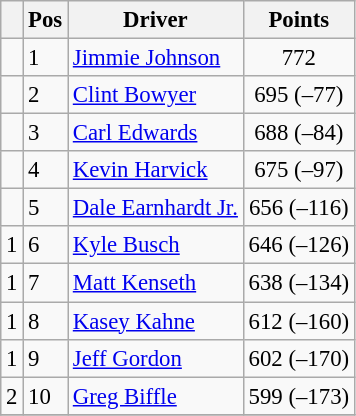<table class="wikitable " style="font-size: 95%;">
<tr>
<th></th>
<th>Pos</th>
<th>Driver</th>
<th>Points</th>
</tr>
<tr>
<td align="left"></td>
<td>1</td>
<td><a href='#'>Jimmie Johnson</a></td>
<td style="text-align:center;">772</td>
</tr>
<tr>
<td align="left"></td>
<td>2</td>
<td><a href='#'>Clint Bowyer</a></td>
<td style="text-align:center;">695 (–77)</td>
</tr>
<tr>
<td align="left"></td>
<td>3</td>
<td><a href='#'>Carl Edwards</a></td>
<td style="text-align:center;">688 (–84)</td>
</tr>
<tr>
<td align="left"></td>
<td>4</td>
<td><a href='#'>Kevin Harvick</a></td>
<td style="text-align:center;">675 (–97)</td>
</tr>
<tr>
<td align="left"></td>
<td>5</td>
<td><a href='#'>Dale Earnhardt Jr.</a></td>
<td style="text-align:center;">656 (–116)</td>
</tr>
<tr>
<td align="left"> 1</td>
<td>6</td>
<td><a href='#'>Kyle Busch</a></td>
<td style="text-align:center;">646 (–126)</td>
</tr>
<tr>
<td align="left"> 1</td>
<td>7</td>
<td><a href='#'>Matt Kenseth</a></td>
<td style="text-align:center;">638 (–134)</td>
</tr>
<tr>
<td align="left"> 1</td>
<td>8</td>
<td><a href='#'>Kasey Kahne</a></td>
<td style="text-align:center;">612 (–160)</td>
</tr>
<tr>
<td align="left"> 1</td>
<td>9</td>
<td><a href='#'>Jeff Gordon</a></td>
<td style="text-align:center;">602 (–170)</td>
</tr>
<tr>
<td align="left"> 2</td>
<td>10</td>
<td><a href='#'>Greg Biffle</a></td>
<td style="text-align:center;">599 (–173)</td>
</tr>
<tr>
</tr>
</table>
